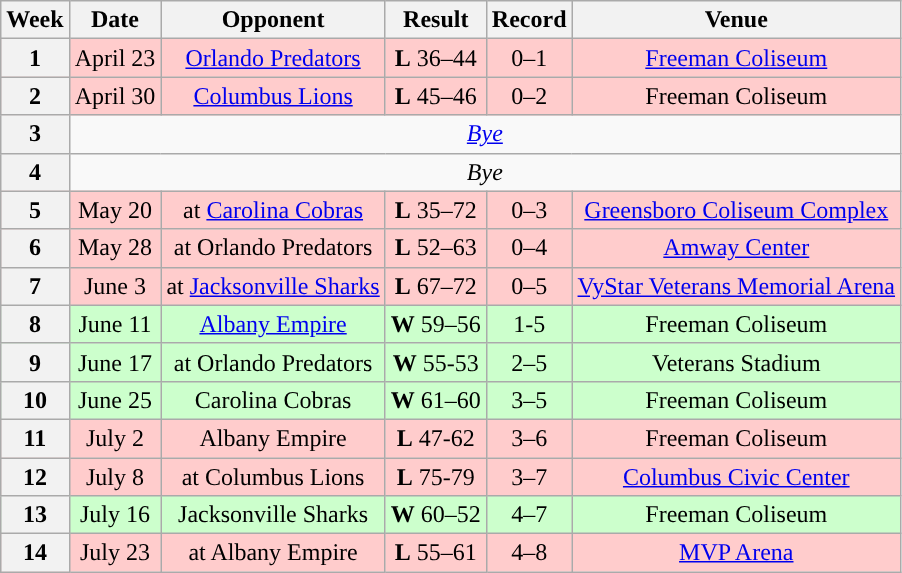<table class="wikitable" style="text-align:center">
<tr>
<th>Week</th>
<th>Date</th>
<th>Opponent</th>
<th>Result</th>
<th>Record</th>
<th>Venue</th>
</tr>
<tr style="background:#fcc">
<th>1</th>
<td>April 23</td>
<td><a href='#'>Orlando Predators</a></td>
<td><strong>L</strong> 36–44</td>
<td>0–1</td>
<td><a href='#'>Freeman Coliseum</a></td>
</tr>
<tr style="background:#fcc">
<th>2</th>
<td>April 30</td>
<td><a href='#'>Columbus Lions</a></td>
<td><strong>L</strong> 45–46</td>
<td>0–2</td>
<td>Freeman Coliseum</td>
</tr>
<tr>
<th>3</th>
<td colspan="5"><em><a href='#'>Bye</a></em></td>
</tr>
<tr>
<th>4</th>
<td colspan="5"><em>Bye</em></td>
</tr>
<tr style="background:#fcc">
<th>5</th>
<td>May 20</td>
<td>at <a href='#'>Carolina Cobras</a></td>
<td><strong>L</strong> 35–72</td>
<td>0–3</td>
<td><a href='#'>Greensboro Coliseum Complex</a></td>
</tr>
<tr style="background:#fcc">
<th>6</th>
<td>May 28</td>
<td>at Orlando Predators</td>
<td><strong>L</strong> 52–63</td>
<td>0–4</td>
<td><a href='#'>Amway Center</a></td>
</tr>
<tr style="background:#fcc">
<th>7</th>
<td>June 3</td>
<td>at <a href='#'>Jacksonville Sharks</a></td>
<td><strong>L</strong> 67–72</td>
<td>0–5</td>
<td><a href='#'>VyStar Veterans Memorial Arena</a></td>
</tr>
<tr style="background:#cfc">
<th>8</th>
<td>June 11</td>
<td><a href='#'>Albany Empire</a></td>
<td><strong>W</strong> 59–56</td>
<td>1-5</td>
<td>Freeman Coliseum</td>
</tr>
<tr style="background:#cfc">
<th>9</th>
<td>June 17</td>
<td>at Orlando Predators</td>
<td><strong>W</strong> 55-53</td>
<td>2–5</td>
<td>Veterans Stadium</td>
</tr>
<tr style="background:#cfc">
<th>10</th>
<td>June 25</td>
<td>Carolina Cobras</td>
<td><strong>W</strong> 61–60</td>
<td>3–5</td>
<td>Freeman Coliseum</td>
</tr>
<tr style="background:#fcc">
<th>11</th>
<td>July 2</td>
<td>Albany Empire</td>
<td><strong>L</strong> 47-62</td>
<td>3–6</td>
<td>Freeman Coliseum</td>
</tr>
<tr style="background:#fcc">
<th>12</th>
<td>July 8</td>
<td>at Columbus Lions</td>
<td><strong>L</strong> 75-79</td>
<td>3–7</td>
<td><a href='#'>Columbus Civic Center</a></td>
</tr>
<tr style="background:#cfc">
<th>13</th>
<td>July 16</td>
<td>Jacksonville Sharks</td>
<td><strong>W</strong> 60–52</td>
<td>4–7</td>
<td>Freeman Coliseum</td>
</tr>
<tr style="background:#fcc">
<th>14</th>
<td>July 23</td>
<td>at Albany Empire</td>
<td><strong>L</strong> 55–61</td>
<td>4–8</td>
<td><a href='#'>MVP Arena</a></td>
</tr>
</table>
